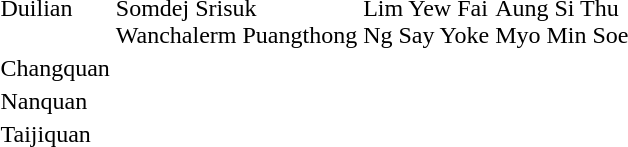<table>
<tr>
<td>Duilian</td>
<td><br>Somdej Srisuk<br>Wanchalerm Puangthong</td>
<td><br>Lim Yew Fai<br>Ng Say Yoke</td>
<td><br>Aung Si Thu<br>Myo Min Soe</td>
</tr>
<tr>
<td>Changquan</td>
<td></td>
<td></td>
<td></td>
</tr>
<tr>
<td>Nanquan</td>
<td></td>
<td></td>
<td></td>
</tr>
<tr>
<td>Taijiquan</td>
<td></td>
<td></td>
<td></td>
</tr>
</table>
